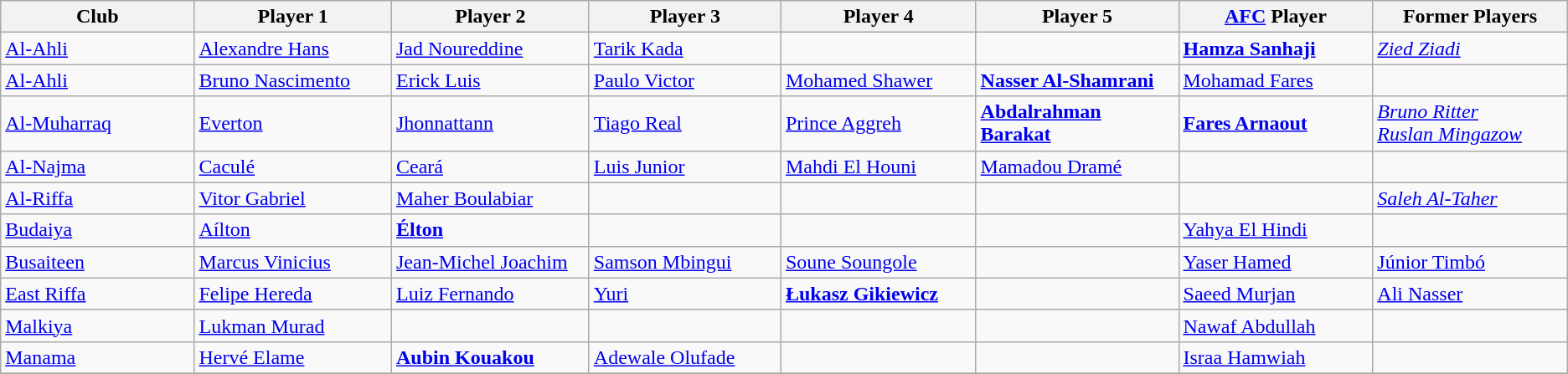<table class="wikitable">
<tr>
<th width="170">Club</th>
<th width="170">Player 1</th>
<th width="170">Player 2</th>
<th width="170">Player 3</th>
<th width="170">Player 4</th>
<th width="170">Player 5</th>
<th width="170"><a href='#'>AFC</a> Player</th>
<th width="170">Former Players</th>
</tr>
<tr>
<td><a href='#'>Al-Ahli</a></td>
<td> <a href='#'>Alexandre Hans</a></td>
<td> <a href='#'>Jad Noureddine</a></td>
<td> <a href='#'>Tarik Kada</a></td>
<td></td>
<td></td>
<td> <strong><a href='#'>Hamza Sanhaji</a></strong></td>
<td> <em><a href='#'>Zied Ziadi</a></em></td>
</tr>
<tr>
<td><a href='#'>Al-Ahli</a></td>
<td> <a href='#'>Bruno Nascimento</a></td>
<td> <a href='#'>Erick Luis</a></td>
<td> <a href='#'>Paulo Victor</a></td>
<td> <a href='#'>Mohamed Shawer</a></td>
<td> <strong><a href='#'>Nasser Al-Shamrani</a></strong></td>
<td> <a href='#'>Mohamad Fares</a></td>
<td></td>
</tr>
<tr>
<td><a href='#'>Al-Muharraq</a></td>
<td> <a href='#'>Everton</a></td>
<td> <a href='#'>Jhonnattann</a></td>
<td> <a href='#'>Tiago Real</a></td>
<td> <a href='#'>Prince Aggreh</a></td>
<td> <strong><a href='#'>Abdalrahman Barakat</a></strong></td>
<td> <strong><a href='#'>Fares Arnaout</a></strong></td>
<td> <em><a href='#'>Bruno Ritter</a></em> <br>  <em><a href='#'>Ruslan Mingazow</a></em></td>
</tr>
<tr>
<td><a href='#'>Al-Najma</a></td>
<td> <a href='#'>Caculé</a></td>
<td> <a href='#'>Ceará</a></td>
<td> <a href='#'>Luis Junior</a></td>
<td> <a href='#'>Mahdi El Houni</a></td>
<td> <a href='#'>Mamadou Dramé</a></td>
<td></td>
<td></td>
</tr>
<tr>
<td><a href='#'>Al-Riffa</a></td>
<td> <a href='#'>Vitor Gabriel</a></td>
<td> <a href='#'>Maher Boulabiar</a></td>
<td></td>
<td></td>
<td></td>
<td></td>
<td> <em><a href='#'>Saleh Al-Taher</a></td>
</tr>
<tr>
<td><a href='#'>Budaiya</a></td>
<td> <a href='#'>Aílton</a></td>
<td> <strong><a href='#'>Élton</a></strong></td>
<td></td>
<td></td>
<td></td>
<td> <a href='#'>Yahya El Hindi</a></td>
<td></td>
</tr>
<tr>
<td><a href='#'>Busaiteen</a></td>
<td> <a href='#'>Marcus Vinicius</a></td>
<td> <a href='#'>Jean-Michel Joachim</a></td>
<td> <a href='#'>Samson Mbingui</a></td>
<td> <a href='#'>Soune Soungole</a></td>
<td></td>
<td> <a href='#'>Yaser Hamed</a></td>
<td> </em><a href='#'>Júnior Timbó</a><em></td>
</tr>
<tr>
<td><a href='#'>East Riffa</a></td>
<td> <a href='#'>Felipe Hereda</a></td>
<td> <a href='#'>Luiz Fernando</a></td>
<td> <a href='#'>Yuri</a></td>
<td> <strong><a href='#'>Łukasz Gikiewicz</a></strong></td>
<td></td>
<td> </em><a href='#'>Saeed Murjan</a><em></td>
<td> </em><a href='#'>Ali Nasser</a><em></td>
</tr>
<tr>
<td><a href='#'>Malkiya</a></td>
<td> <a href='#'>Lukman Murad</a></td>
<td></td>
<td></td>
<td></td>
<td></td>
<td> <a href='#'>Nawaf Abdullah</a></td>
<td></td>
</tr>
<tr>
<td><a href='#'>Manama</a></td>
<td> <a href='#'>Hervé Elame</a></td>
<td> <strong><a href='#'>Aubin Kouakou</a></strong></td>
<td> <a href='#'>Adewale Olufade</a></td>
<td></td>
<td></td>
<td> <a href='#'>Israa Hamwiah</a></td>
<td></td>
</tr>
<tr>
</tr>
</table>
